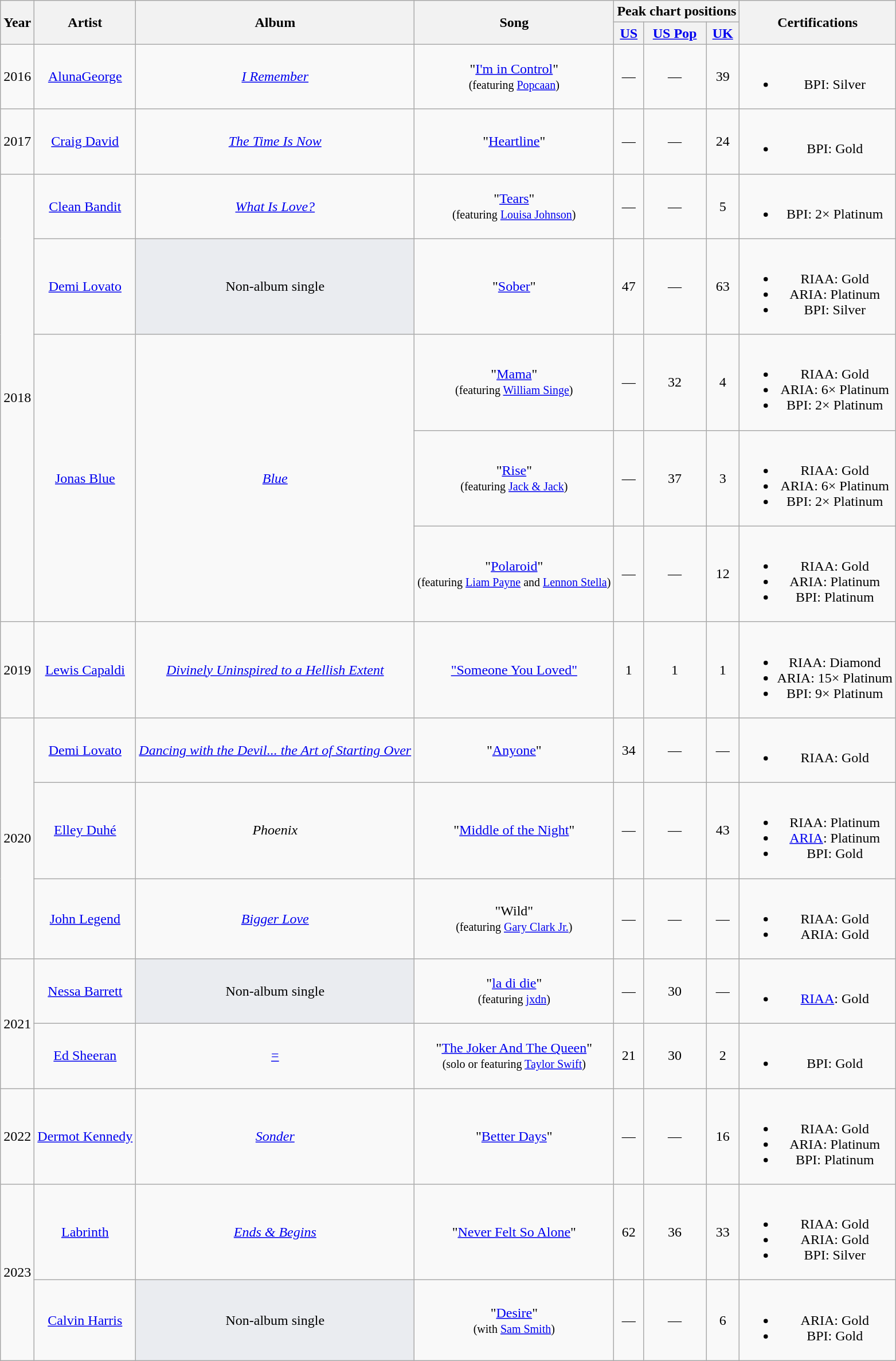<table class="wikitable sortable plainrowheaders" style="text-align:center;">
<tr>
<th rowspan="2">Year</th>
<th rowspan="2">Artist</th>
<th rowspan="2">Album</th>
<th rowspan="2">Song</th>
<th colspan="3">Peak chart positions</th>
<th rowspan="2">Certifications</th>
</tr>
<tr>
<th><a href='#'>US</a></th>
<th><a href='#'>US Pop</a></th>
<th><a href='#'>UK</a></th>
</tr>
<tr>
<td>2016</td>
<td><a href='#'>AlunaGeorge</a></td>
<td><a href='#'><em>I Remember</em></a></td>
<td>"<a href='#'>I'm in Control</a>"<br><small>(featuring <a href='#'>Popcaan</a>)</small></td>
<td>—</td>
<td>—</td>
<td>39</td>
<td><br><ul><li>BPI: Silver</li></ul></td>
</tr>
<tr>
<td>2017</td>
<td><a href='#'>Craig David</a></td>
<td><em><a href='#'>The Time Is Now</a></em></td>
<td>"<a href='#'>Heartline</a>"</td>
<td>—</td>
<td>—</td>
<td>24</td>
<td><br><ul><li>BPI: Gold</li></ul></td>
</tr>
<tr>
<td rowspan="5">2018</td>
<td><a href='#'>Clean Bandit</a></td>
<td><em><a href='#'>What Is Love?</a></em></td>
<td>"<a href='#'>Tears</a>"<br><small>(featuring <a href='#'>Louisa Johnson</a>)</small></td>
<td>—</td>
<td>—</td>
<td>5</td>
<td><br><ul><li>BPI: 2× Platinum</li></ul></td>
</tr>
<tr>
<td><a href='#'>Demi Lovato</a></td>
<td style="background: #EAECF0; text-align:center;">Non-album single</td>
<td>"<a href='#'>Sober</a>"</td>
<td>47</td>
<td>—</td>
<td>63</td>
<td><br><ul><li>RIAA: Gold</li><li>ARIA: Platinum</li><li>BPI: Silver</li></ul></td>
</tr>
<tr>
<td rowspan="3"><a href='#'>Jonas Blue</a></td>
<td rowspan="3"><a href='#'><em>Blue</em></a></td>
<td>"<a href='#'>Mama</a>"<br><small>(featuring <a href='#'>William Singe</a>)</small></td>
<td>—</td>
<td>32</td>
<td>4</td>
<td><br><ul><li>RIAA: Gold</li><li>ARIA: 6× Platinum</li><li>BPI: 2× Platinum</li></ul></td>
</tr>
<tr>
<td>"<a href='#'>Rise</a>"<br><small>(featuring <a href='#'>Jack & Jack</a>)</small></td>
<td>—</td>
<td>37</td>
<td>3</td>
<td><br><ul><li>RIAA: Gold</li><li>ARIA: 6× Platinum</li><li>BPI: 2× Platinum</li></ul></td>
</tr>
<tr>
<td>"<a href='#'>Polaroid</a>"<br><small>(featuring <a href='#'>Liam Payne</a> and <a href='#'>Lennon Stella</a>)</small></td>
<td>—</td>
<td>—</td>
<td>12</td>
<td><br><ul><li>RIAA: Gold</li><li>ARIA: Platinum</li><li>BPI: Platinum</li></ul></td>
</tr>
<tr>
<td>2019</td>
<td><a href='#'>Lewis Capaldi</a></td>
<td><em><a href='#'>Divinely Uninspired to a Hellish Extent</a></em></td>
<td><a href='#'>"Someone You Loved"</a></td>
<td>1</td>
<td>1</td>
<td>1</td>
<td><br><ul><li>RIAA: Diamond</li><li>ARIA: 15× Platinum</li><li>BPI: 9× Platinum</li></ul></td>
</tr>
<tr>
<td rowspan="3">2020</td>
<td><a href='#'>Demi Lovato</a></td>
<td><em><a href='#'>Dancing with the Devil... the Art of Starting Over</a></em></td>
<td>"<a href='#'>Anyone</a>"</td>
<td>34</td>
<td>—</td>
<td>—</td>
<td><br><ul><li>RIAA: Gold</li></ul></td>
</tr>
<tr>
<td><a href='#'>Elley Duhé</a></td>
<td><em>Phoenix</em></td>
<td>"<a href='#'>Middle of the Night</a>"</td>
<td>—</td>
<td>—</td>
<td>43</td>
<td><br><ul><li>RIAA: Platinum</li><li><a href='#'>ARIA</a>: Platinum</li><li>BPI: Gold</li></ul></td>
</tr>
<tr>
<td><a href='#'>John Legend</a></td>
<td><em><a href='#'>Bigger Love</a></em></td>
<td>"Wild"<br><small>(featuring <a href='#'>Gary Clark Jr.</a>)</small></td>
<td>—</td>
<td>—</td>
<td>—</td>
<td><br><ul><li>RIAA: Gold</li><li>ARIA: Gold</li></ul></td>
</tr>
<tr>
<td rowspan="2">2021</td>
<td><a href='#'>Nessa Barrett</a></td>
<td style="background: #EAECF0; text-align:center;">Non-album single</td>
<td>"<a href='#'>la di die</a>"<br><small>(featuring <a href='#'>jxdn</a>)</small></td>
<td>—</td>
<td>30</td>
<td>—</td>
<td><br><ul><li><a href='#'>RIAA</a>: Gold</li></ul></td>
</tr>
<tr>
<td><a href='#'>Ed Sheeran</a></td>
<td><a href='#'>=</a></td>
<td>"<a href='#'>The Joker And The Queen</a>"<br><small>(solo or featuring <a href='#'>Taylor Swift</a>)</small></td>
<td>21</td>
<td>30</td>
<td>2</td>
<td><br><ul><li>BPI: Gold</li></ul></td>
</tr>
<tr>
<td>2022</td>
<td><a href='#'>Dermot Kennedy</a></td>
<td><a href='#'><em>Sonder</em></a></td>
<td>"<a href='#'>Better Days</a>"</td>
<td>—</td>
<td>—</td>
<td>16</td>
<td><br><ul><li>RIAA: Gold</li><li>ARIA: Platinum</li><li>BPI: Platinum</li></ul></td>
</tr>
<tr>
<td rowspan="2">2023</td>
<td><a href='#'>Labrinth</a></td>
<td><em><a href='#'>Ends & Begins</a></em></td>
<td>"<a href='#'>Never Felt So Alone</a>"</td>
<td>62</td>
<td>36</td>
<td>33</td>
<td><br><ul><li>RIAA: Gold</li><li>ARIA: Gold</li><li>BPI: Silver</li></ul></td>
</tr>
<tr>
<td><a href='#'>Calvin Harris</a></td>
<td style="background: #EAECF0; text-align:center;">Non-album single</td>
<td>"<a href='#'>Desire</a>"<br><small>(with <a href='#'>Sam Smith</a>)</small></td>
<td>—</td>
<td>—</td>
<td>6</td>
<td><br><ul><li>ARIA: Gold</li><li>BPI: Gold</li></ul></td>
</tr>
</table>
